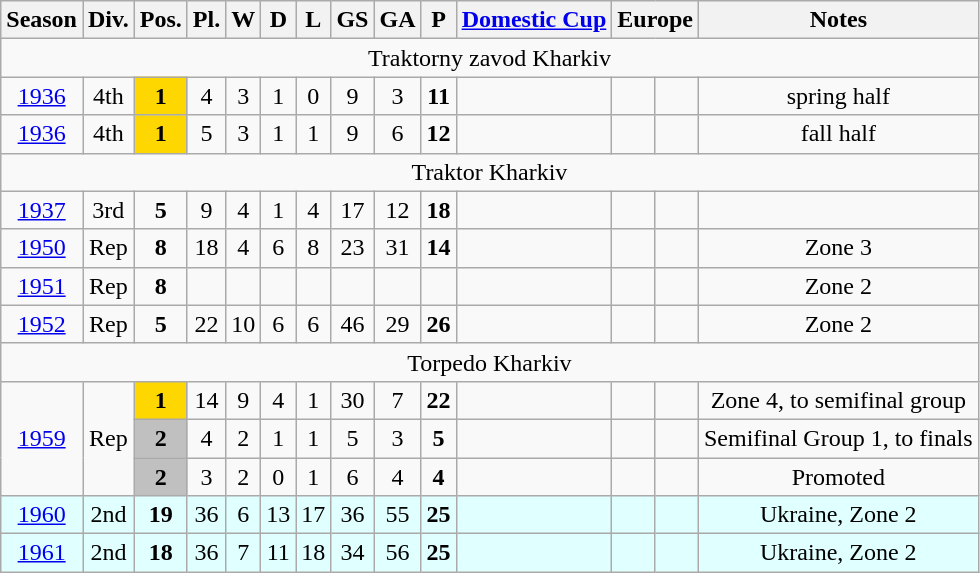<table class="wikitable">
<tr>
<th>Season</th>
<th>Div.</th>
<th>Pos.</th>
<th>Pl.</th>
<th>W</th>
<th>D</th>
<th>L</th>
<th>GS</th>
<th>GA</th>
<th>P</th>
<th><a href='#'>Domestic Cup</a></th>
<th colspan=2>Europe</th>
<th>Notes</th>
</tr>
<tr>
<td align=center colspan=14>Traktorny zavod Kharkiv</td>
</tr>
<tr bgcolor=>
<td align=center rowspan=1><a href='#'>1936</a></td>
<td align=center rowspan=1>4th</td>
<td align=center bgcolor=gold><strong>1</strong></td>
<td align=center>4</td>
<td align=center>3</td>
<td align=center>1</td>
<td align=center>0</td>
<td align=center>9</td>
<td align=center>3</td>
<td align=center><strong>11</strong></td>
<td align=center></td>
<td align=center></td>
<td align=center></td>
<td align=center>spring half</td>
</tr>
<tr bgcolor=>
<td align=center rowspan=1><a href='#'>1936</a></td>
<td align=center rowspan=1>4th</td>
<td align=center bgcolor=gold><strong>1</strong></td>
<td align=center>5</td>
<td align=center>3</td>
<td align=center>1</td>
<td align=center>1</td>
<td align=center>9</td>
<td align=center>6</td>
<td align=center><strong>12</strong></td>
<td align=center></td>
<td align=center></td>
<td align=center></td>
<td align=center>fall half</td>
</tr>
<tr>
<td align=center colspan=14>Traktor Kharkiv</td>
</tr>
<tr bgcolor=>
<td align=center rowspan=1><a href='#'>1937</a></td>
<td align=center rowspan=1>3rd</td>
<td align=center bgcolor=><strong>5</strong></td>
<td align=center>9</td>
<td align=center>4</td>
<td align=center>1</td>
<td align=center>4</td>
<td align=center>17</td>
<td align=center>12</td>
<td align=center><strong>18</strong></td>
<td align=center></td>
<td align=center></td>
<td align=center></td>
<td align=center></td>
</tr>
<tr bgcolor=>
<td align=center rowspan=1><a href='#'>1950</a></td>
<td align=center rowspan=1>Rep</td>
<td align=center bgcolor=><strong>8</strong></td>
<td align=center>18</td>
<td align=center>4</td>
<td align=center>6</td>
<td align=center>8</td>
<td align=center>23</td>
<td align=center>31</td>
<td align=center><strong>14</strong></td>
<td align=center></td>
<td align=center></td>
<td align=center></td>
<td align=center>Zone 3</td>
</tr>
<tr bgcolor=>
<td align=center rowspan=1><a href='#'>1951</a></td>
<td align=center rowspan=1>Rep</td>
<td align=center bgcolor=><strong>8</strong></td>
<td align=center></td>
<td align=center></td>
<td align=center></td>
<td align=center></td>
<td align=center></td>
<td align=center></td>
<td align=center><strong> </strong></td>
<td align=center></td>
<td align=center></td>
<td align=center></td>
<td align=center>Zone 2</td>
</tr>
<tr bgcolor=>
<td align=center rowspan=1><a href='#'>1952</a></td>
<td align=center rowspan=1>Rep</td>
<td align=center bgcolor=><strong>5</strong></td>
<td align=center>22</td>
<td align=center>10</td>
<td align=center>6</td>
<td align=center>6</td>
<td align=center>46</td>
<td align=center>29</td>
<td align=center><strong>26</strong></td>
<td align=center></td>
<td align=center></td>
<td align=center></td>
<td align=center>Zone 2</td>
</tr>
<tr>
<td align=center colspan=14>Torpedo Kharkiv</td>
</tr>
<tr bgcolor=>
<td align=center rowspan=3><a href='#'>1959</a></td>
<td align=center rowspan=3>Rep</td>
<td align=center bgcolor=gold><strong>1</strong></td>
<td align=center>14</td>
<td align=center>9</td>
<td align=center>4</td>
<td align=center>1</td>
<td align=center>30</td>
<td align=center>7</td>
<td align=center><strong>22</strong></td>
<td align=center></td>
<td align=center></td>
<td align=center></td>
<td align=center>Zone 4, to semifinal group</td>
</tr>
<tr bgcolor=>
<td align=center bgcolor=silver><strong>2</strong></td>
<td align=center>4</td>
<td align=center>2</td>
<td align=center>1</td>
<td align=center>1</td>
<td align=center>5</td>
<td align=center>3</td>
<td align=center><strong>5</strong></td>
<td align=center></td>
<td align=center></td>
<td align=center></td>
<td align=center>Semifinal Group 1, to finals</td>
</tr>
<tr bgcolor=>
<td align=center bgcolor=silver><strong>2</strong></td>
<td align=center>3</td>
<td align=center>2</td>
<td align=center>0</td>
<td align=center>1</td>
<td align=center>6</td>
<td align=center>4</td>
<td align=center><strong>4</strong></td>
<td align=center></td>
<td align=center></td>
<td align=center></td>
<td align=center>Promoted</td>
</tr>
<tr bgcolor=LightCyan>
<td align=center><a href='#'>1960</a></td>
<td align=center>2nd</td>
<td align=center><strong>19</strong></td>
<td align=center>36</td>
<td align=center>6</td>
<td align=center>13</td>
<td align=center>17</td>
<td align=center>36</td>
<td align=center>55</td>
<td align=center><strong>25</strong></td>
<td align=center></td>
<td align=center></td>
<td align=center></td>
<td align=center>Ukraine, Zone 2</td>
</tr>
<tr bgcolor=LightCyan>
<td align=center><a href='#'>1961</a></td>
<td align=center>2nd</td>
<td align=center><strong>18</strong></td>
<td align=center>36</td>
<td align=center>7</td>
<td align=center>11</td>
<td align=center>18</td>
<td align=center>34</td>
<td align=center>56</td>
<td align=center><strong>25</strong></td>
<td align=center></td>
<td align=center></td>
<td align=center></td>
<td align=center>Ukraine, Zone 2</td>
</tr>
</table>
